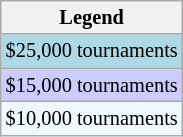<table class="wikitable" style="font-size:85%;">
<tr>
<th>Legend</th>
</tr>
<tr style="background:lightblue;">
<td>$25,000 tournaments</td>
</tr>
<tr style="background:#ccf;">
<td>$15,000 tournaments</td>
</tr>
<tr style="background:#f0f8ff;">
<td>$10,000 tournaments</td>
</tr>
</table>
